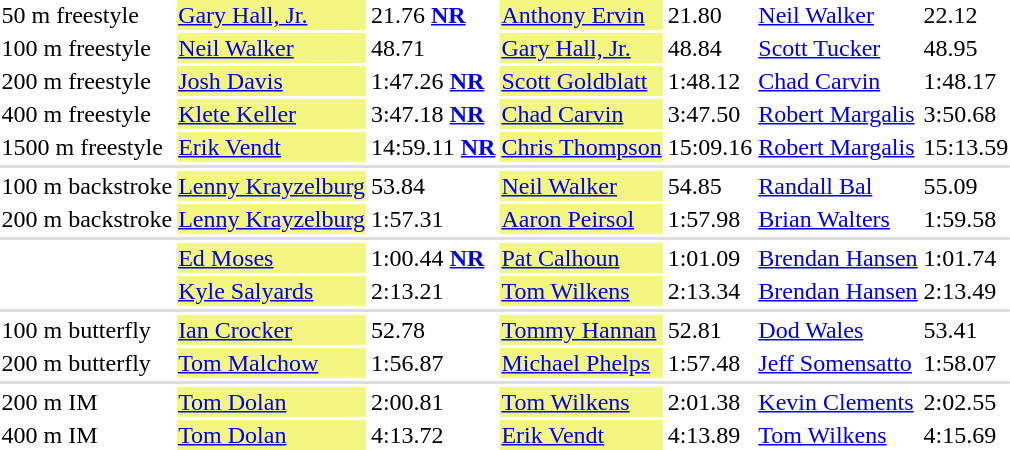<table>
<tr valign="top">
<td>50 m freestyle</td>
<td bgcolor=#F3F781><a href='#'>Gary Hall, Jr.</a></td>
<td>21.76 <strong><a href='#'>NR</a></strong></td>
<td bgcolor=#F3F781><a href='#'>Anthony Ervin</a></td>
<td>21.80</td>
<td><a href='#'>Neil Walker</a></td>
<td>22.12</td>
</tr>
<tr valign="top">
<td>100 m freestyle</td>
<td bgcolor=#F3F781><a href='#'>Neil Walker</a></td>
<td>48.71</td>
<td bgcolor=#F3F781><a href='#'>Gary Hall, Jr.</a></td>
<td>48.84</td>
<td><a href='#'>Scott Tucker</a></td>
<td>48.95</td>
</tr>
<tr valign="top">
<td>200 m freestyle</td>
<td bgcolor=#F3F781><a href='#'>Josh Davis</a></td>
<td>1:47.26 <strong><a href='#'>NR</a></strong></td>
<td bgcolor=#F3F781><a href='#'>Scott Goldblatt</a></td>
<td>1:48.12</td>
<td><a href='#'>Chad Carvin</a></td>
<td>1:48.17</td>
</tr>
<tr valign="top">
<td>400 m freestyle</td>
<td bgcolor=#F3F781><a href='#'>Klete Keller</a></td>
<td>3:47.18 <strong><a href='#'>NR</a></strong></td>
<td bgcolor=#F3F781><a href='#'>Chad Carvin</a></td>
<td>3:47.50</td>
<td><a href='#'>Robert Margalis</a></td>
<td>3:50.68</td>
</tr>
<tr valign="top">
<td>1500 m freestyle</td>
<td bgcolor=#F3F781><a href='#'>Erik Vendt</a></td>
<td>14:59.11 <strong><a href='#'>NR</a></strong></td>
<td bgcolor=#F3F781><a href='#'>Chris Thompson</a></td>
<td>15:09.16</td>
<td><a href='#'>Robert Margalis</a></td>
<td>15:13.59</td>
</tr>
<tr bgcolor=#DDDDDD>
<td colspan=7></td>
</tr>
<tr valign="top">
<td>100 m backstroke</td>
<td bgcolor=#F3F781><a href='#'>Lenny Krayzelburg</a></td>
<td>53.84</td>
<td bgcolor=#F3F781><a href='#'>Neil Walker</a></td>
<td>54.85</td>
<td><a href='#'>Randall Bal</a></td>
<td>55.09</td>
</tr>
<tr valign="top">
<td>200 m backstroke</td>
<td bgcolor=#F3F781><a href='#'>Lenny Krayzelburg</a></td>
<td>1:57.31</td>
<td bgcolor=#F3F781><a href='#'>Aaron Peirsol</a></td>
<td>1:57.98</td>
<td><a href='#'>Brian Walters</a></td>
<td>1:59.58</td>
</tr>
<tr bgcolor=#DDDDDD>
<td colspan=7></td>
</tr>
<tr valign="top">
<td></td>
<td bgcolor=#F3F781><a href='#'>Ed Moses</a></td>
<td>1:00.44 <strong><a href='#'>NR</a></strong></td>
<td bgcolor=#F3F781><a href='#'>Pat Calhoun</a></td>
<td>1:01.09</td>
<td><a href='#'>Brendan Hansen</a></td>
<td>1:01.74</td>
</tr>
<tr valign="top">
<td></td>
<td bgcolor=#F3F781><a href='#'>Kyle Salyards</a></td>
<td>2:13.21</td>
<td bgcolor=#F3F781><a href='#'>Tom Wilkens</a></td>
<td>2:13.34</td>
<td><a href='#'>Brendan Hansen</a></td>
<td>2:13.49</td>
</tr>
<tr bgcolor=#DDDDDD>
<td colspan=7></td>
</tr>
<tr valign="top">
<td>100 m butterfly</td>
<td bgcolor=#F3F781><a href='#'>Ian Crocker</a></td>
<td>52.78</td>
<td bgcolor=#F3F781><a href='#'>Tommy Hannan</a></td>
<td>52.81</td>
<td><a href='#'>Dod Wales</a></td>
<td>53.41</td>
</tr>
<tr valign="top">
<td>200 m butterfly</td>
<td bgcolor=#F3F781><a href='#'>Tom Malchow</a></td>
<td>1:56.87</td>
<td bgcolor=#F3F781><a href='#'>Michael Phelps</a></td>
<td>1:57.48</td>
<td><a href='#'>Jeff Somensatto</a></td>
<td>1:58.07</td>
</tr>
<tr bgcolor=#DDDDDD>
<td colspan=7></td>
</tr>
<tr valign="top">
<td>200 m IM</td>
<td bgcolor=#F3F781><a href='#'>Tom Dolan</a></td>
<td>2:00.81</td>
<td bgcolor=#F3F781><a href='#'>Tom Wilkens</a></td>
<td>2:01.38</td>
<td><a href='#'>Kevin Clements</a></td>
<td>2:02.55</td>
</tr>
<tr valign="top">
<td>400 m IM</td>
<td bgcolor=#F3F781><a href='#'>Tom Dolan</a></td>
<td>4:13.72</td>
<td bgcolor=#F3F781><a href='#'>Erik Vendt</a></td>
<td>4:13.89</td>
<td><a href='#'>Tom Wilkens</a></td>
<td>4:15.69</td>
</tr>
</table>
